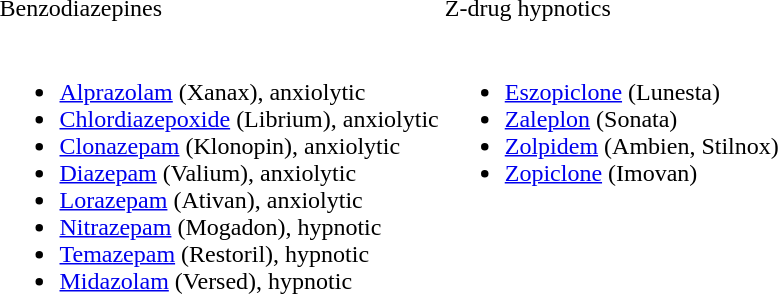<table>
<tr style="border-spacing: 10px; border: 0px solid white; vertical-align: top;">
<td>Benzodiazepines</td>
<td>Z-drug hypnotics</td>
</tr>
<tr style="vertical-align: top;">
<td><br><ul><li><a href='#'>Alprazolam</a> (Xanax), anxiolytic</li><li><a href='#'>Chlordiazepoxide</a> (Librium), anxiolytic</li><li><a href='#'>Clonazepam</a> (Klonopin), anxiolytic</li><li><a href='#'>Diazepam</a> (Valium), anxiolytic</li><li><a href='#'>Lorazepam</a> (Ativan), anxiolytic</li><li><a href='#'>Nitrazepam</a> (Mogadon), hypnotic</li><li><a href='#'>Temazepam</a> (Restoril), hypnotic</li><li><a href='#'>Midazolam</a> (Versed), hypnotic</li></ul></td>
<td><br><ul><li><a href='#'>Eszopiclone</a> (Lunesta)</li><li><a href='#'>Zaleplon</a> (Sonata)</li><li><a href='#'>Zolpidem</a> (Ambien, Stilnox)</li><li><a href='#'>Zopiclone</a> (Imovan)</li></ul></td>
</tr>
</table>
